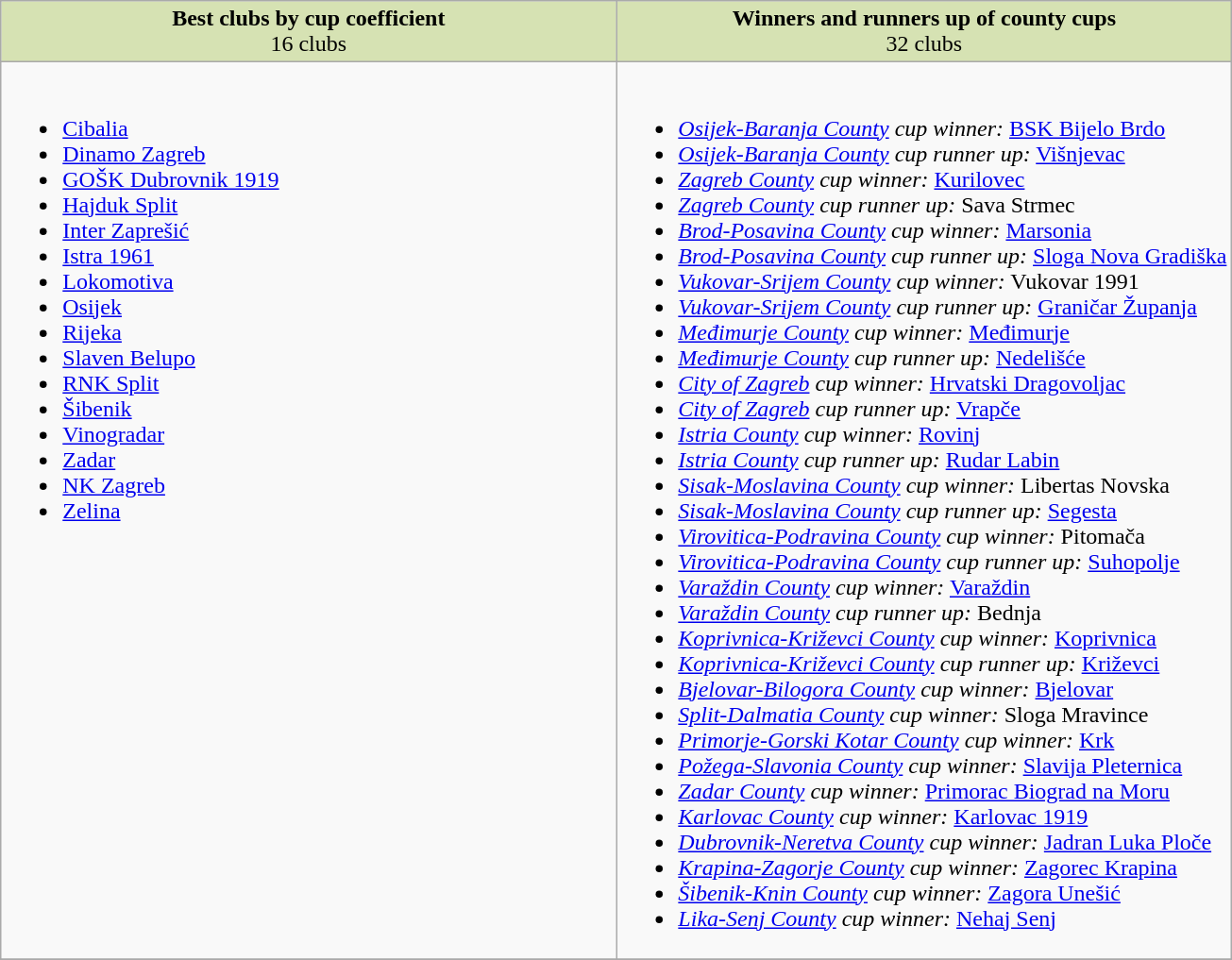<table class="wikitable">
<tr style="vertical-align:top; background:#d6e2b3; text-align:center;">
<td style="width:50%;"><strong>Best clubs by cup coefficient</strong><br>16 clubs</td>
<td style="width:50%;"><strong>Winners and runners up of county cups</strong><br>32 clubs</td>
</tr>
<tr valign="top">
<td><br><ul><li><a href='#'>Cibalia</a></li><li><a href='#'>Dinamo Zagreb</a></li><li><a href='#'>GOŠK Dubrovnik 1919</a></li><li><a href='#'>Hajduk Split</a></li><li><a href='#'>Inter Zaprešić</a></li><li><a href='#'>Istra 1961</a></li><li><a href='#'>Lokomotiva</a></li><li><a href='#'>Osijek</a></li><li><a href='#'>Rijeka</a></li><li><a href='#'>Slaven Belupo</a></li><li><a href='#'>RNK Split</a></li><li><a href='#'>Šibenik</a></li><li><a href='#'>Vinogradar</a></li><li><a href='#'>Zadar</a></li><li><a href='#'>NK Zagreb</a></li><li><a href='#'>Zelina</a></li></ul></td>
<td><br><ul><li><em><a href='#'>Osijek-Baranja County</a> cup winner:</em> <a href='#'>BSK Bijelo Brdo</a></li><li><em><a href='#'>Osijek-Baranja County</a> cup runner up:</em> <a href='#'>Višnjevac</a></li><li><em><a href='#'>Zagreb County</a> cup winner:</em> <a href='#'>Kurilovec</a></li><li><em><a href='#'>Zagreb County</a> cup runner up:</em> Sava Strmec</li><li><em><a href='#'>Brod-Posavina County</a> cup winner:</em> <a href='#'>Marsonia</a></li><li><em><a href='#'>Brod-Posavina County</a> cup runner up:</em> <a href='#'>Sloga Nova Gradiška</a></li><li><em><a href='#'>Vukovar-Srijem County</a> cup winner:</em> Vukovar 1991</li><li><em><a href='#'>Vukovar-Srijem County</a> cup runner up:</em> <a href='#'>Graničar Županja</a></li><li><em><a href='#'>Međimurje County</a> cup winner:</em> <a href='#'>Međimurje</a></li><li><em><a href='#'>Međimurje County</a> cup runner up:</em> <a href='#'>Nedelišće</a></li><li><em><a href='#'>City of Zagreb</a> cup winner:</em> <a href='#'>Hrvatski Dragovoljac</a></li><li><em><a href='#'>City of Zagreb</a> cup runner up:</em> <a href='#'>Vrapče</a></li><li><em><a href='#'>Istria County</a> cup winner:</em> <a href='#'>Rovinj</a></li><li><em><a href='#'>Istria County</a> cup runner up:</em> <a href='#'>Rudar Labin</a></li><li><em><a href='#'>Sisak-Moslavina County</a> cup winner:</em> Libertas Novska</li><li><em><a href='#'>Sisak-Moslavina County</a> cup runner up:</em> <a href='#'>Segesta</a></li><li><em><a href='#'>Virovitica-Podravina County</a> cup winner:</em> Pitomača</li><li><em><a href='#'>Virovitica-Podravina County</a> cup runner up:</em> <a href='#'>Suhopolje</a></li><li><em><a href='#'>Varaždin County</a> cup winner:</em> <a href='#'>Varaždin</a></li><li><em><a href='#'>Varaždin County</a> cup runner up:</em> Bednja</li><li><em><a href='#'>Koprivnica-Križevci County</a> cup winner:</em> <a href='#'>Koprivnica</a></li><li><em><a href='#'>Koprivnica-Križevci County</a> cup runner up:</em> <a href='#'>Križevci</a></li><li><em><a href='#'>Bjelovar-Bilogora County</a> cup winner:</em> <a href='#'>Bjelovar</a></li><li><em><a href='#'>Split-Dalmatia County</a> cup winner:</em> Sloga Mravince</li><li><em><a href='#'>Primorje-Gorski Kotar County</a> cup winner:</em> <a href='#'>Krk</a></li><li><em><a href='#'>Požega-Slavonia County</a> cup winner:</em> <a href='#'>Slavija Pleternica</a></li><li><em><a href='#'>Zadar County</a> cup winner:</em> <a href='#'>Primorac Biograd na Moru</a></li><li><em><a href='#'>Karlovac County</a> cup winner:</em> <a href='#'>Karlovac 1919</a></li><li><em><a href='#'>Dubrovnik-Neretva County</a> cup winner:</em> <a href='#'>Jadran Luka Ploče</a></li><li><em><a href='#'>Krapina-Zagorje County</a> cup winner:</em> <a href='#'>Zagorec Krapina</a></li><li><em><a href='#'>Šibenik-Knin County</a> cup winner:</em> <a href='#'>Zagora Unešić</a></li><li><em><a href='#'>Lika-Senj County</a> cup winner:</em> <a href='#'>Nehaj Senj</a></li></ul></td>
</tr>
<tr>
</tr>
</table>
